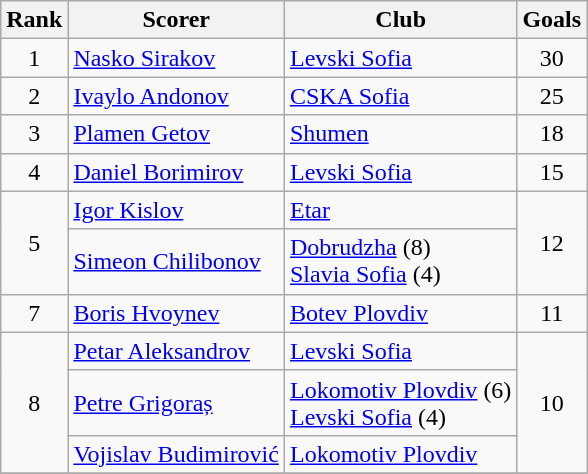<table class="wikitable" style="text-align:center">
<tr>
<th>Rank</th>
<th>Scorer</th>
<th>Club</th>
<th>Goals</th>
</tr>
<tr>
<td rowspan="1">1</td>
<td align="left"> <a href='#'>Nasko Sirakov</a></td>
<td align="left"><a href='#'>Levski Sofia</a></td>
<td rowspan="1">30</td>
</tr>
<tr>
<td rowspan="1">2</td>
<td align="left"> <a href='#'>Ivaylo Andonov</a></td>
<td align="left"><a href='#'>CSKA Sofia</a></td>
<td rowspan="1">25</td>
</tr>
<tr>
<td rowspan="1">3</td>
<td align="left"> <a href='#'>Plamen Getov</a></td>
<td align="left"><a href='#'>Shumen</a></td>
<td rowspan="1">18</td>
</tr>
<tr>
<td rowspan="1">4</td>
<td align="left"> <a href='#'>Daniel Borimirov</a></td>
<td align="left"><a href='#'>Levski Sofia</a></td>
<td rowspan="1">15</td>
</tr>
<tr>
<td rowspan="2">5</td>
<td align="left"> <a href='#'>Igor Kislov</a></td>
<td align="left"><a href='#'>Etar</a></td>
<td rowspan="2">12</td>
</tr>
<tr>
<td align="left"> <a href='#'>Simeon Chilibonov</a></td>
<td align="left"><a href='#'>Dobrudzha</a> (8)<br><a href='#'>Slavia Sofia</a> (4)</td>
</tr>
<tr>
<td rowspan="1">7</td>
<td align="left"> <a href='#'>Boris Hvoynev</a></td>
<td align="left"><a href='#'>Botev Plovdiv</a></td>
<td rowspan="1">11</td>
</tr>
<tr>
<td rowspan="3">8</td>
<td align="left"> <a href='#'>Petar Aleksandrov</a></td>
<td align="left"><a href='#'>Levski Sofia</a></td>
<td rowspan="3">10</td>
</tr>
<tr>
<td align="left"> <a href='#'>Petre Grigoraș</a></td>
<td align="left"><a href='#'>Lokomotiv Plovdiv</a> (6)<br><a href='#'>Levski Sofia</a> (4)</td>
</tr>
<tr>
<td align="left"> <a href='#'>Vojislav Budimirović</a></td>
<td align="left"><a href='#'>Lokomotiv Plovdiv</a></td>
</tr>
<tr>
</tr>
</table>
